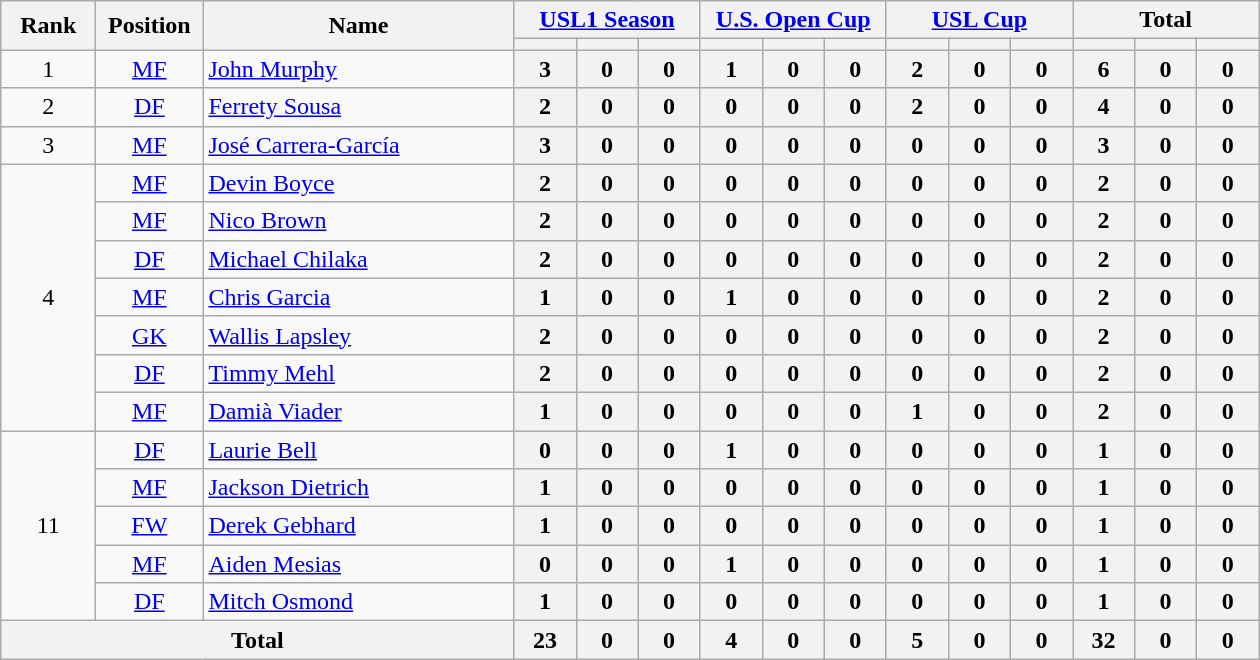<table class="wikitable" style="text-align:center;">
<tr>
<th rowspan="2" style="width:56px;">Rank</th>
<th rowspan="2" style="width:64px;">Position</th>
<th rowspan="2" style="width:200px;">Name</th>
<th colspan="3" style="width:100px;"><a href='#'>USL1 Season</a></th>
<th colspan="3" style="width:100px;"><a href='#'>U.S. Open Cup</a></th>
<th colspan="3" style="width:100px;"><a href='#'>USL Cup</a></th>
<th colspan="3" style="width:100px;">Total</th>
</tr>
<tr>
<th style="width:34px;"></th>
<th style="width:34px;"></th>
<th style="width:34px;"></th>
<th style="width:34px;"></th>
<th style="width:34px;"></th>
<th style="width:34px;"></th>
<th style="width:34px;"></th>
<th style="width:34px;"></th>
<th style="width:34px;"></th>
<th style="width:34px;"></th>
<th style="width:34px;"></th>
<th style="width:34px;"></th>
</tr>
<tr>
<td>1</td>
<td><a href='#'>MF</a></td>
<td align="left"> <a href='#'>John Murphy</a></td>
<th>3</th>
<th>0</th>
<th>0</th>
<th>1</th>
<th>0</th>
<th>0</th>
<th>2</th>
<th>0</th>
<th>0</th>
<th>6</th>
<th>0</th>
<th>0</th>
</tr>
<tr>
<td>2</td>
<td><a href='#'>DF</a></td>
<td align="left"> <a href='#'>Ferrety Sousa</a></td>
<th>2</th>
<th>0</th>
<th>0</th>
<th>0</th>
<th>0</th>
<th>0</th>
<th>2</th>
<th>0</th>
<th>0</th>
<th>4</th>
<th>0</th>
<th>0</th>
</tr>
<tr>
<td>3</td>
<td><a href='#'>MF</a></td>
<td align="left"> <a href='#'>José Carrera-García</a></td>
<th>3</th>
<th>0</th>
<th>0</th>
<th>0</th>
<th>0</th>
<th>0</th>
<th>0</th>
<th>0</th>
<th>0</th>
<th>3</th>
<th>0</th>
<th>0</th>
</tr>
<tr>
<td rowspan="7">4</td>
<td><a href='#'>MF</a></td>
<td align="left"> <a href='#'>Devin Boyce</a></td>
<th>2</th>
<th>0</th>
<th>0</th>
<th>0</th>
<th>0</th>
<th>0</th>
<th>0</th>
<th>0</th>
<th>0</th>
<th>2</th>
<th>0</th>
<th>0</th>
</tr>
<tr>
<td><a href='#'>MF</a></td>
<td align="left"> <a href='#'>Nico Brown</a></td>
<th>2</th>
<th>0</th>
<th>0</th>
<th>0</th>
<th>0</th>
<th>0</th>
<th>0</th>
<th>0</th>
<th>0</th>
<th>2</th>
<th>0</th>
<th>0</th>
</tr>
<tr>
<td><a href='#'>DF</a></td>
<td align="left"> <a href='#'>Michael Chilaka</a></td>
<th>2</th>
<th>0</th>
<th>0</th>
<th>0</th>
<th>0</th>
<th>0</th>
<th>0</th>
<th>0</th>
<th>0</th>
<th>2</th>
<th>0</th>
<th>0</th>
</tr>
<tr>
<td><a href='#'>MF</a></td>
<td align="left"> <a href='#'>Chris Garcia</a></td>
<th>1</th>
<th>0</th>
<th>0</th>
<th>1</th>
<th>0</th>
<th>0</th>
<th>0</th>
<th>0</th>
<th>0</th>
<th>2</th>
<th>0</th>
<th>0</th>
</tr>
<tr>
<td><a href='#'>GK</a></td>
<td align="left"> <a href='#'>Wallis Lapsley</a></td>
<th>2</th>
<th>0</th>
<th>0</th>
<th>0</th>
<th>0</th>
<th>0</th>
<th>0</th>
<th>0</th>
<th>0</th>
<th>2</th>
<th>0</th>
<th>0</th>
</tr>
<tr>
<td><a href='#'>DF</a></td>
<td align="left"> <a href='#'>Timmy Mehl</a></td>
<th>2</th>
<th>0</th>
<th>0</th>
<th>0</th>
<th>0</th>
<th>0</th>
<th>0</th>
<th>0</th>
<th>0</th>
<th>2</th>
<th>0</th>
<th>0</th>
</tr>
<tr>
<td><a href='#'>MF</a></td>
<td align="left"> <a href='#'>Damià Viader</a></td>
<th>1</th>
<th>0</th>
<th>0</th>
<th>0</th>
<th>0</th>
<th>0</th>
<th>1</th>
<th>0</th>
<th>0</th>
<th>2</th>
<th>0</th>
<th>0</th>
</tr>
<tr>
<td rowspan="5">11</td>
<td><a href='#'>DF</a></td>
<td align="left"> <a href='#'>Laurie Bell</a></td>
<th>0</th>
<th>0</th>
<th>0</th>
<th>1</th>
<th>0</th>
<th>0</th>
<th>0</th>
<th>0</th>
<th>0</th>
<th>1</th>
<th>0</th>
<th>0</th>
</tr>
<tr>
<td><a href='#'>MF</a></td>
<td align="left"> <a href='#'>Jackson Dietrich</a></td>
<th>1</th>
<th>0</th>
<th>0</th>
<th>0</th>
<th>0</th>
<th>0</th>
<th>0</th>
<th>0</th>
<th>0</th>
<th>1</th>
<th>0</th>
<th>0</th>
</tr>
<tr>
<td><a href='#'>FW</a></td>
<td align="left"> <a href='#'>Derek Gebhard</a></td>
<th>1</th>
<th>0</th>
<th>0</th>
<th>0</th>
<th>0</th>
<th>0</th>
<th>0</th>
<th>0</th>
<th>0</th>
<th>1</th>
<th>0</th>
<th>0</th>
</tr>
<tr>
<td><a href='#'>MF</a></td>
<td align="left"> <a href='#'>Aiden Mesias</a></td>
<th>0</th>
<th>0</th>
<th>0</th>
<th>1</th>
<th>0</th>
<th>0</th>
<th>0</th>
<th>0</th>
<th>0</th>
<th>1</th>
<th>0</th>
<th>0</th>
</tr>
<tr>
<td><a href='#'>DF</a></td>
<td align="left"> <a href='#'>Mitch Osmond</a></td>
<th>1</th>
<th>0</th>
<th>0</th>
<th>0</th>
<th>0</th>
<th>0</th>
<th>0</th>
<th>0</th>
<th>0</th>
<th>1</th>
<th>0</th>
<th>0</th>
</tr>
<tr>
<th colspan="3">Total</th>
<th>23</th>
<th>0</th>
<th>0</th>
<th>4</th>
<th>0</th>
<th>0</th>
<th>5</th>
<th>0</th>
<th>0</th>
<th>32</th>
<th>0</th>
<th>0</th>
</tr>
</table>
